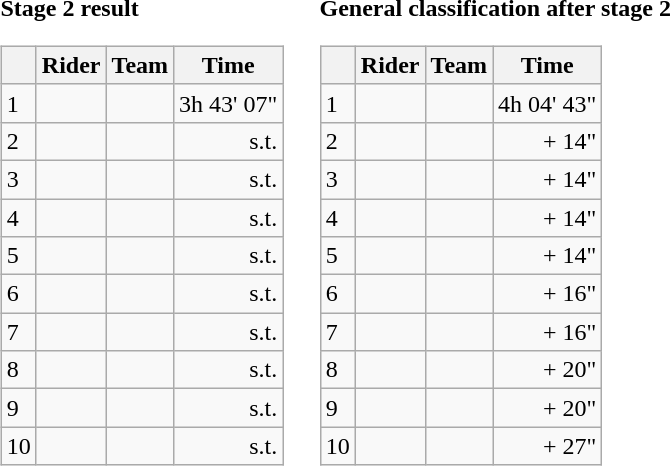<table>
<tr>
<td><strong>Stage 2 result</strong><br><table class="wikitable">
<tr>
<th></th>
<th>Rider</th>
<th>Team</th>
<th>Time</th>
</tr>
<tr>
<td>1</td>
<td></td>
<td></td>
<td align="right">3h 43' 07"</td>
</tr>
<tr>
<td>2</td>
<td> </td>
<td></td>
<td align="right">s.t.</td>
</tr>
<tr>
<td>3</td>
<td></td>
<td></td>
<td align="right">s.t.</td>
</tr>
<tr>
<td>4</td>
<td></td>
<td></td>
<td align="right">s.t.</td>
</tr>
<tr>
<td>5</td>
<td></td>
<td></td>
<td align="right">s.t.</td>
</tr>
<tr>
<td>6</td>
<td></td>
<td></td>
<td align="right">s.t.</td>
</tr>
<tr>
<td>7</td>
<td></td>
<td></td>
<td align="right">s.t.</td>
</tr>
<tr>
<td>8</td>
<td></td>
<td></td>
<td align="right">s.t.</td>
</tr>
<tr>
<td>9</td>
<td></td>
<td></td>
<td align="right">s.t.</td>
</tr>
<tr>
<td>10</td>
<td></td>
<td></td>
<td align="right">s.t.</td>
</tr>
</table>
</td>
<td></td>
<td><strong>General classification after stage 2</strong><br><table class="wikitable">
<tr>
<th></th>
<th>Rider</th>
<th>Team</th>
<th>Time</th>
</tr>
<tr>
<td>1</td>
<td> </td>
<td></td>
<td align="right">4h 04' 43"</td>
</tr>
<tr>
<td>2</td>
<td></td>
<td></td>
<td align="right">+ 14"</td>
</tr>
<tr>
<td>3</td>
<td></td>
<td></td>
<td align="right">+ 14"</td>
</tr>
<tr>
<td>4</td>
<td></td>
<td></td>
<td align="right">+ 14"</td>
</tr>
<tr>
<td>5</td>
<td></td>
<td></td>
<td align="right">+ 14"</td>
</tr>
<tr>
<td>6</td>
<td></td>
<td></td>
<td align="right">+ 16"</td>
</tr>
<tr>
<td>7</td>
<td> </td>
<td></td>
<td align="right">+ 16"</td>
</tr>
<tr>
<td>8</td>
<td></td>
<td></td>
<td align="right">+ 20"</td>
</tr>
<tr>
<td>9</td>
<td></td>
<td></td>
<td align="right">+ 20"</td>
</tr>
<tr>
<td>10</td>
<td></td>
<td></td>
<td align="right">+ 27"</td>
</tr>
</table>
</td>
</tr>
</table>
